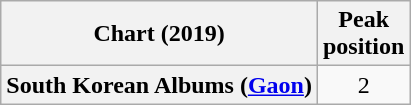<table class="wikitable plainrowheaders" style="text-align:center">
<tr>
<th scope="col">Chart (2019)</th>
<th scope="col">Peak<br>position</th>
</tr>
<tr>
<th scope="row">South Korean Albums (<a href='#'>Gaon</a>)</th>
<td>2</td>
</tr>
</table>
